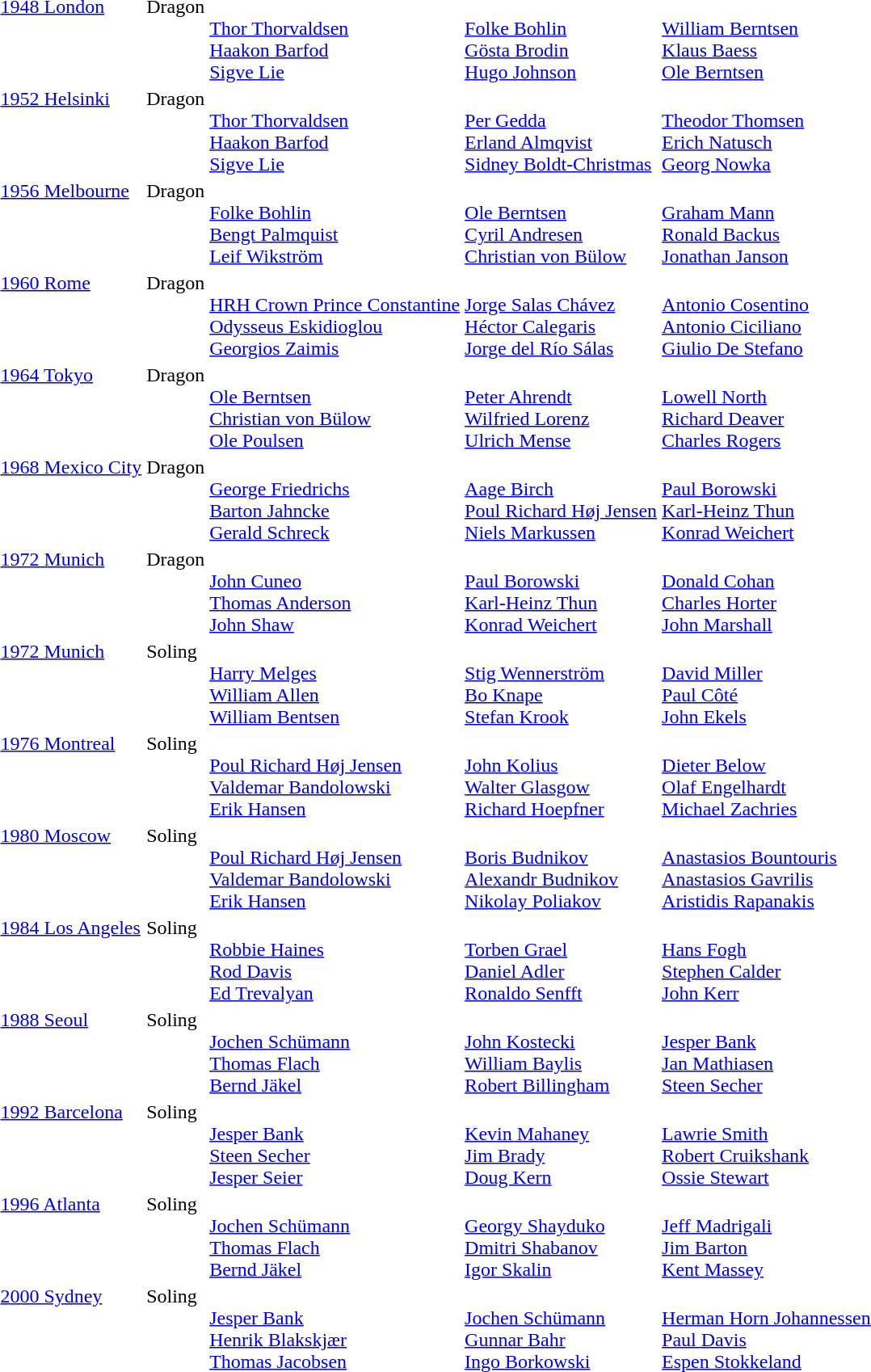<table>
<tr valign="top">
<td><a href='#'>1948 London</a><br></td>
<td>Dragon</td>
<td><br><a href='#'>Thor Thorvaldsen</a><br><a href='#'>Haakon Barfod</a><br><a href='#'>Sigve Lie</a></td>
<td><br><a href='#'>Folke Bohlin</a><br><a href='#'>Gösta Brodin</a><br><a href='#'>Hugo Johnson</a></td>
<td><br><a href='#'>William Berntsen</a><br><a href='#'>Klaus Baess</a><br><a href='#'>Ole Berntsen</a></td>
</tr>
<tr valign="top">
<td><a href='#'>1952 Helsinki</a><br></td>
<td>Dragon</td>
<td><br><a href='#'>Thor Thorvaldsen</a><br><a href='#'>Haakon Barfod</a><br><a href='#'>Sigve Lie</a></td>
<td><br><a href='#'>Per Gedda</a><br><a href='#'>Erland Almqvist</a><br><a href='#'>Sidney Boldt-Christmas</a></td>
<td><br><a href='#'>Theodor Thomsen</a><br><a href='#'>Erich Natusch</a><br><a href='#'>Georg Nowka</a></td>
</tr>
<tr valign="top">
<td><a href='#'>1956 Melbourne</a><br></td>
<td>Dragon</td>
<td><br><a href='#'>Folke Bohlin</a><br><a href='#'>Bengt Palmquist</a><br><a href='#'>Leif Wikström</a></td>
<td><br><a href='#'>Ole Berntsen</a><br><a href='#'>Cyril Andresen</a><br><a href='#'>Christian von Bülow</a></td>
<td><br><a href='#'>Graham Mann</a><br><a href='#'>Ronald Backus</a><br><a href='#'>Jonathan Janson</a></td>
</tr>
<tr valign="top">
<td><a href='#'>1960 Rome</a><br></td>
<td>Dragon</td>
<td><br><a href='#'>HRH Crown Prince Constantine</a><br><a href='#'>Odysseus Eskidioglou</a><br><a href='#'>Georgios Zaimis</a></td>
<td><br><a href='#'>Jorge Salas Chávez</a><br><a href='#'>Héctor Calegaris</a><br><a href='#'>Jorge del Río Sálas</a></td>
<td><br><a href='#'>Antonio Cosentino</a><br><a href='#'>Antonio Ciciliano</a><br><a href='#'>Giulio De Stefano</a></td>
</tr>
<tr valign="top">
<td><a href='#'>1964 Tokyo</a><br></td>
<td>Dragon</td>
<td><br><a href='#'>Ole Berntsen</a><br><a href='#'>Christian von Bülow</a><br><a href='#'>Ole Poulsen</a></td>
<td><br><a href='#'>Peter Ahrendt</a><br><a href='#'>Wilfried Lorenz</a><br><a href='#'>Ulrich Mense</a></td>
<td><br><a href='#'>Lowell North</a><br><a href='#'>Richard Deaver</a><br><a href='#'>Charles Rogers</a></td>
</tr>
<tr valign="top">
<td><a href='#'>1968 Mexico City</a><br></td>
<td>Dragon</td>
<td><br><a href='#'>George Friedrichs</a><br><a href='#'>Barton Jahncke</a><br><a href='#'>Gerald Schreck</a></td>
<td><br><a href='#'>Aage Birch</a><br><a href='#'>Poul Richard Høj Jensen</a><br><a href='#'>Niels Markussen</a></td>
<td><br><a href='#'>Paul Borowski</a><br><a href='#'>Karl-Heinz Thun</a><br><a href='#'>Konrad Weichert</a></td>
</tr>
<tr valign="top">
<td><a href='#'>1972 Munich</a><br></td>
<td>Dragon</td>
<td><br><a href='#'>John Cuneo</a><br><a href='#'>Thomas Anderson</a><br><a href='#'>John Shaw</a></td>
<td><br><a href='#'>Paul Borowski</a><br><a href='#'>Karl-Heinz Thun</a><br><a href='#'>Konrad Weichert</a></td>
<td><br><a href='#'>Donald Cohan</a><br><a href='#'>Charles Horter</a><br><a href='#'>John Marshall</a></td>
</tr>
<tr valign="top">
<td><a href='#'>1972 Munich</a><br></td>
<td>Soling</td>
<td><br><a href='#'>Harry Melges</a><br><a href='#'>William Allen</a><br><a href='#'>William Bentsen</a></td>
<td><br><a href='#'>Stig Wennerström</a><br><a href='#'>Bo Knape</a><br><a href='#'>Stefan Krook</a></td>
<td><br><a href='#'>David Miller</a><br><a href='#'>Paul Côté</a><br><a href='#'>John Ekels</a></td>
</tr>
<tr valign="top">
<td><a href='#'>1976 Montreal</a><br></td>
<td>Soling</td>
<td><br><a href='#'>Poul Richard Høj Jensen</a><br><a href='#'>Valdemar Bandolowski</a><br><a href='#'>Erik Hansen</a></td>
<td><br><a href='#'>John Kolius</a><br><a href='#'>Walter Glasgow</a><br><a href='#'>Richard Hoepfner</a></td>
<td><br><a href='#'>Dieter Below</a><br><a href='#'>Olaf Engelhardt</a><br><a href='#'>Michael Zachries</a></td>
</tr>
<tr valign="top">
<td><a href='#'>1980 Moscow</a><br></td>
<td>Soling</td>
<td><br><a href='#'>Poul Richard Høj Jensen</a><br><a href='#'>Valdemar Bandolowski</a><br><a href='#'>Erik Hansen</a></td>
<td><br><a href='#'>Boris Budnikov</a><br><a href='#'>Alexandr Budnikov</a><br><a href='#'>Nikolay Poliakov</a></td>
<td><br><a href='#'>Anastasios Bountouris</a><br><a href='#'>Anastasios Gavrilis</a><br><a href='#'>Aristidis Rapanakis</a></td>
</tr>
<tr valign="top">
<td><a href='#'>1984 Los Angeles</a><br></td>
<td>Soling</td>
<td><br><a href='#'>Robbie Haines</a><br><a href='#'>Rod Davis</a><br><a href='#'>Ed Trevalyan</a></td>
<td><br><a href='#'>Torben Grael</a><br><a href='#'>Daniel Adler</a><br><a href='#'>Ronaldo Senfft</a></td>
<td><br><a href='#'>Hans Fogh</a><br><a href='#'>Stephen Calder</a><br><a href='#'>John Kerr</a></td>
</tr>
<tr valign="top">
<td><a href='#'>1988 Seoul</a><br></td>
<td>Soling</td>
<td><br><a href='#'>Jochen Schümann</a><br><a href='#'>Thomas Flach</a><br><a href='#'>Bernd Jäkel</a></td>
<td><br><a href='#'>John Kostecki</a><br><a href='#'>William Baylis</a><br><a href='#'>Robert Billingham</a></td>
<td><br><a href='#'>Jesper Bank</a><br><a href='#'>Jan Mathiasen</a><br><a href='#'>Steen Secher</a></td>
</tr>
<tr valign="top">
<td><a href='#'>1992 Barcelona</a><br></td>
<td>Soling</td>
<td><br><a href='#'>Jesper Bank</a><br><a href='#'>Steen Secher</a><br><a href='#'>Jesper Seier</a></td>
<td><br><a href='#'>Kevin Mahaney</a><br><a href='#'>Jim Brady</a><br><a href='#'>Doug Kern</a></td>
<td><br><a href='#'>Lawrie Smith</a><br><a href='#'>Robert Cruikshank</a><br><a href='#'>Ossie Stewart</a></td>
</tr>
<tr valign="top">
<td><a href='#'>1996 Atlanta</a><br></td>
<td>Soling</td>
<td><br><a href='#'>Jochen Schümann</a><br><a href='#'>Thomas Flach</a><br><a href='#'>Bernd Jäkel</a></td>
<td><br><a href='#'>Georgy Shayduko</a><br><a href='#'>Dmitri Shabanov</a><br><a href='#'>Igor Skalin</a></td>
<td><br><a href='#'>Jeff Madrigali</a><br><a href='#'>Jim Barton</a><br><a href='#'>Kent Massey</a></td>
</tr>
<tr valign="top">
<td><a href='#'>2000 Sydney</a><br></td>
<td>Soling</td>
<td><br><a href='#'>Jesper Bank</a><br><a href='#'>Henrik Blakskjær</a><br><a href='#'>Thomas Jacobsen</a></td>
<td><br><a href='#'>Jochen Schümann</a><br><a href='#'>Gunnar Bahr</a><br><a href='#'>Ingo Borkowski</a></td>
<td><br><a href='#'>Herman Horn Johannessen</a><br><a href='#'>Paul Davis</a><br><a href='#'>Espen Stokkeland</a></td>
</tr>
</table>
